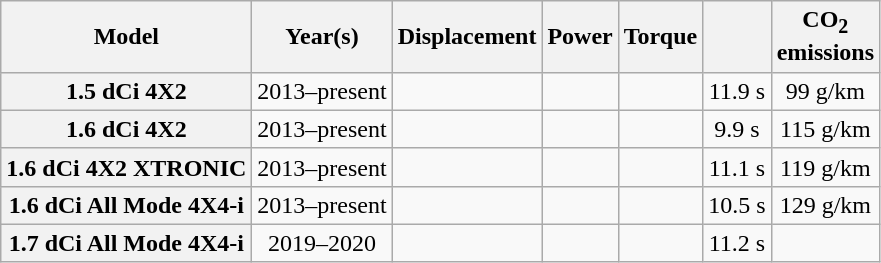<table class="wikitable" style="text-align: center;">
<tr>
<th>Model</th>
<th>Year(s)</th>
<th>Displacement</th>
<th>Power</th>
<th>Torque</th>
<th></th>
<th>CO<sub>2</sub><br>emissions</th>
</tr>
<tr>
<th>1.5 dCi 4X2</th>
<td>2013–present</td>
<td></td>
<td></td>
<td></td>
<td>11.9 s</td>
<td>99 g/km</td>
</tr>
<tr>
<th>1.6 dCi 4X2</th>
<td>2013–present</td>
<td></td>
<td></td>
<td></td>
<td>9.9 s</td>
<td>115 g/km</td>
</tr>
<tr>
<th>1.6 dCi 4X2 XTRONIC</th>
<td>2013–present</td>
<td></td>
<td></td>
<td></td>
<td>11.1 s</td>
<td>119 g/km</td>
</tr>
<tr>
<th>1.6 dCi All Mode 4X4-i</th>
<td>2013–present</td>
<td></td>
<td></td>
<td></td>
<td>10.5 s</td>
<td>129 g/km</td>
</tr>
<tr>
<th>1.7 dCi All Mode 4X4-i</th>
<td>2019–2020</td>
<td></td>
<td></td>
<td></td>
<td>11.2 s</td>
<td></td>
</tr>
</table>
